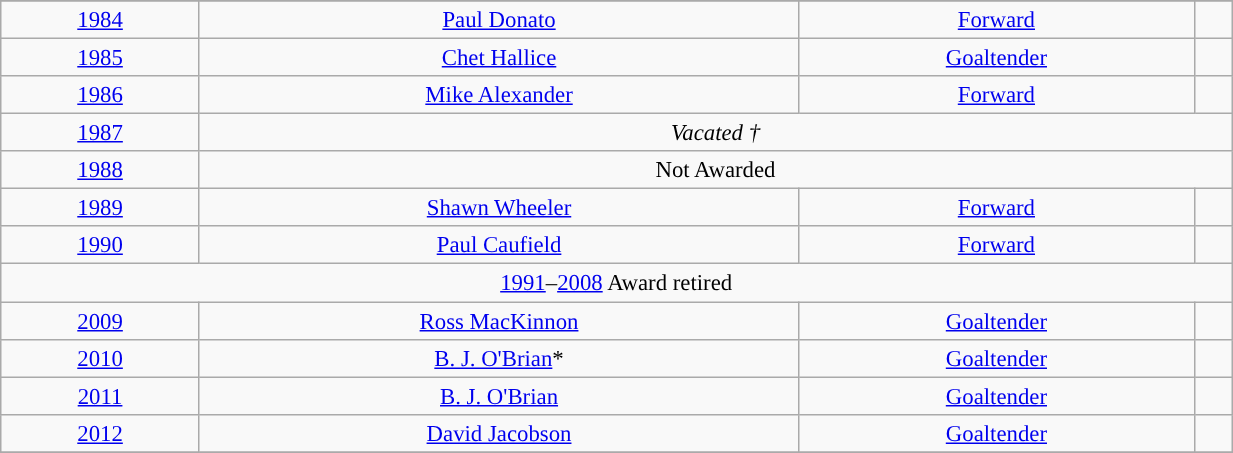<table class="wikitable sortable" style="font-size: 95%;text-align: center;" width=65%>
<tr>
</tr>
<tr>
<td><a href='#'>1984</a></td>
<td><a href='#'>Paul Donato</a></td>
<td><a href='#'>Forward</a></td>
<td><strong><a href='#'></a></strong></td>
</tr>
<tr>
<td><a href='#'>1985</a></td>
<td><a href='#'>Chet Hallice</a></td>
<td><a href='#'>Goaltender</a></td>
<td><strong><a href='#'></a></strong></td>
</tr>
<tr>
<td><a href='#'>1986</a></td>
<td><a href='#'>Mike Alexander</a></td>
<td><a href='#'>Forward</a></td>
<td><strong><a href='#'></a></strong></td>
</tr>
<tr>
<td><a href='#'>1987</a></td>
<td colspan=3><em>Vacated †</em></td>
</tr>
<tr>
<td><a href='#'>1988</a></td>
<td colspan=3>Not Awarded</td>
</tr>
<tr>
<td><a href='#'>1989</a></td>
<td><a href='#'>Shawn Wheeler</a></td>
<td><a href='#'>Forward</a></td>
<td><strong><a href='#'></a></strong></td>
</tr>
<tr>
<td><a href='#'>1990</a></td>
<td><a href='#'>Paul Caufield</a></td>
<td><a href='#'>Forward</a></td>
<td><strong><a href='#'></a></strong></td>
</tr>
<tr>
<td colspan=4><a href='#'>1991</a>–<a href='#'>2008</a> Award retired</td>
</tr>
<tr>
<td><a href='#'>2009</a></td>
<td><a href='#'>Ross MacKinnon</a></td>
<td><a href='#'>Goaltender</a></td>
<td><strong><a href='#'></a></strong></td>
</tr>
<tr>
<td><a href='#'>2010</a></td>
<td><a href='#'>B. J. O'Brian</a>*</td>
<td><a href='#'>Goaltender</a></td>
<td><strong><a href='#'></a></strong></td>
</tr>
<tr>
<td><a href='#'>2011</a></td>
<td><a href='#'>B. J. O'Brian</a></td>
<td><a href='#'>Goaltender</a></td>
<td><strong><a href='#'></a></strong></td>
</tr>
<tr>
<td><a href='#'>2012</a></td>
<td><a href='#'>David Jacobson</a></td>
<td><a href='#'>Goaltender</a></td>
<td><strong><a href='#'></a></strong></td>
</tr>
<tr>
</tr>
</table>
